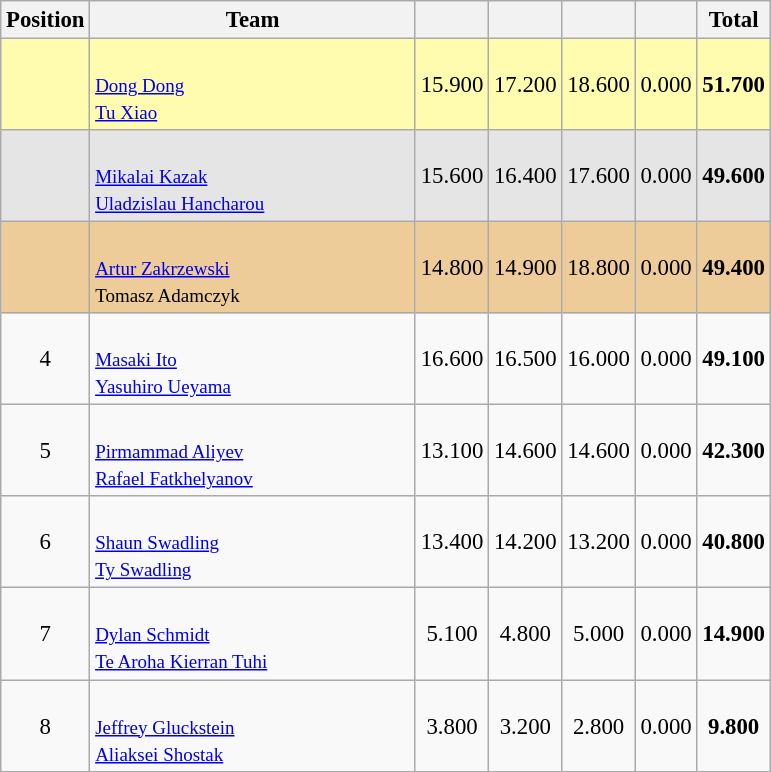<table class="wikitable sortable" style="text-align:center; font-size:95%">
<tr>
<th scope=col>Position</th>
<th scope="col" style="width:210px;">Team</th>
<th scope=col></th>
<th scope=col></th>
<th scope=col></th>
<th scope=col></th>
<th scope=col;>Total</th>
</tr>
<tr style="background:#fffcaf;">
<td rowspan=1></td>
<td style="text-align:left;"><br><small><a href='#'>Dong Dong</a><br><a href='#'>Tu Xiao</a></small></td>
<td>15.900</td>
<td>17.200</td>
<td>18.600</td>
<td>0.000</td>
<td><strong>51.700</strong></td>
</tr>
<tr style="background:#e5e5e5;">
<td rowspan=1></td>
<td style="text-align:left;"><br><small><a href='#'>Mikalai Kazak</a><br><a href='#'>Uladzislau Hancharou</a></small></td>
<td>15.600</td>
<td>16.400</td>
<td>17.600</td>
<td>0.000</td>
<td><strong>49.600</strong></td>
</tr>
<tr style="background:#ec9;">
<td rowspan=1></td>
<td style="text-align:left;"><br><small><a href='#'>Artur Zakrzewski</a><br>Tomasz Adamczyk</small></td>
<td>14.800</td>
<td>14.900</td>
<td>18.800</td>
<td>0.000</td>
<td><strong>49.400</strong></td>
</tr>
<tr>
<td scope=row style="text-align:center">4</td>
<td style="text-align:left;"><br><small><a href='#'>Masaki Ito</a><br><a href='#'>Yasuhiro Ueyama</a></small></td>
<td>16.600</td>
<td>16.500</td>
<td>16.000</td>
<td>0.000</td>
<td><strong>49.100</strong></td>
</tr>
<tr>
<td scope=row style="text-align:center">5</td>
<td style="text-align:left;"><br><small><a href='#'>Pirmammad Aliyev</a><br><a href='#'>Rafael Fatkhelyanov</a></small></td>
<td>13.100</td>
<td>14.600</td>
<td>14.600</td>
<td>0.000</td>
<td><strong>42.300</strong></td>
</tr>
<tr>
<td scope=row style="text-align:center">6</td>
<td style="text-align:left;"><br><small><a href='#'>Shaun Swadling</a><br><a href='#'>Ty Swadling</a></small></td>
<td>13.400</td>
<td>14.200</td>
<td>13.200</td>
<td>0.000</td>
<td><strong>40.800</strong></td>
</tr>
<tr>
<td scope=row style="text-align:center">7</td>
<td style="text-align:left;"><br><small><a href='#'>Dylan Schmidt</a><br><a href='#'>Te Aroha Kierran Tuhi</a></small></td>
<td>5.100</td>
<td>4.800</td>
<td>5.000</td>
<td>0.000</td>
<td><strong>14.900</strong></td>
</tr>
<tr>
<td scope=row style="text-align:center">8</td>
<td style="text-align:left;"><br><small><a href='#'>Jeffrey Gluckstein</a><br><a href='#'>Aliaksei Shostak</a></small></td>
<td>3.800</td>
<td>3.200</td>
<td>2.800</td>
<td>0.000</td>
<td><strong>9.800</strong></td>
</tr>
</table>
